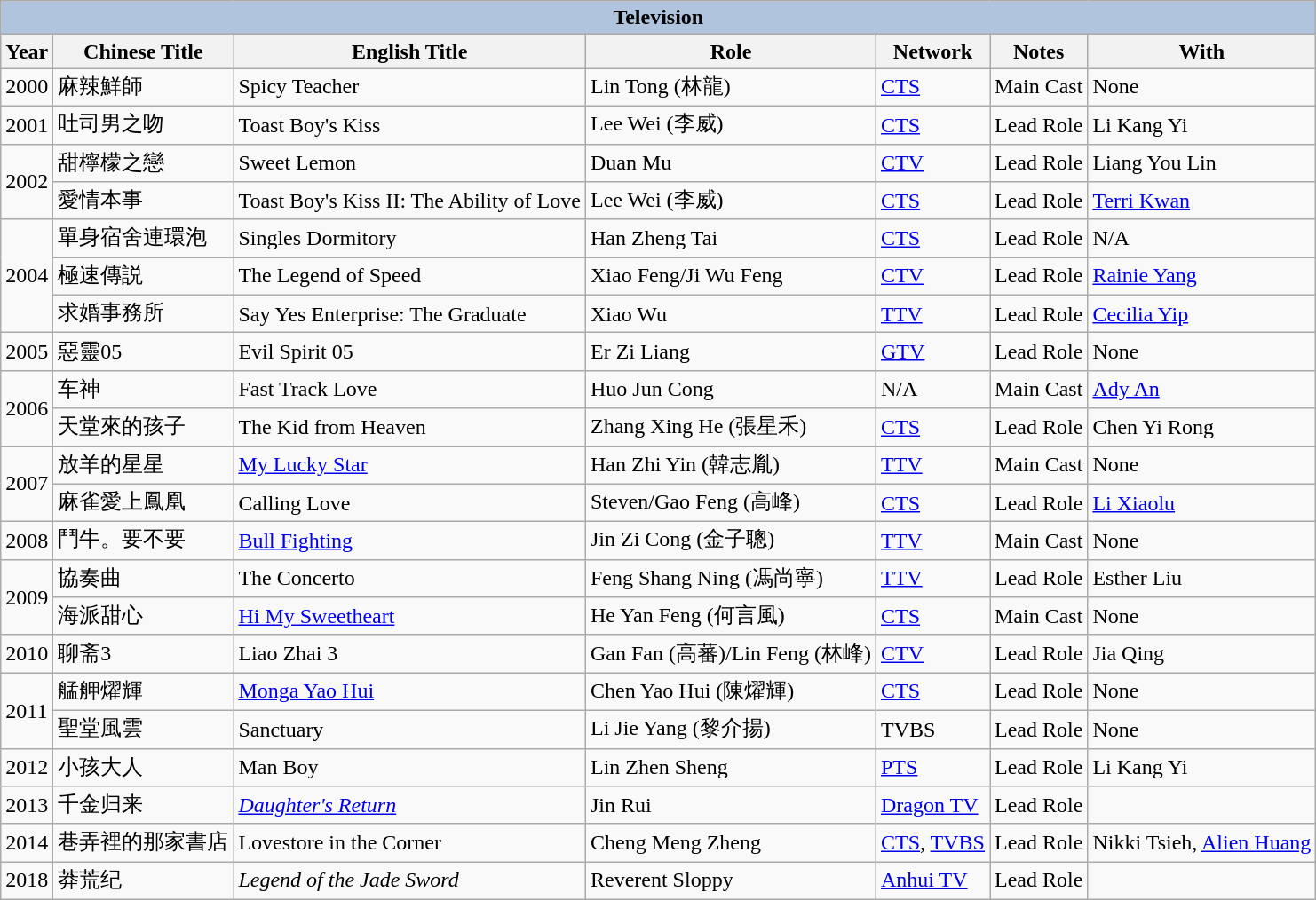<table class="wikitable">
<tr>
<th colspan="7" style="background: LightSteelBlue;">Television</th>
</tr>
<tr>
<th>Year</th>
<th>Chinese Title</th>
<th>English Title</th>
<th>Role</th>
<th>Network</th>
<th>Notes</th>
<th>With</th>
</tr>
<tr>
<td>2000</td>
<td>麻辣鮮師</td>
<td>Spicy Teacher</td>
<td>Lin Tong (林龍)</td>
<td><a href='#'>CTS</a></td>
<td>Main Cast</td>
<td>None</td>
</tr>
<tr>
<td>2001</td>
<td>吐司男之吻</td>
<td>Toast Boy's Kiss</td>
<td>Lee Wei (李威)</td>
<td><a href='#'>CTS</a></td>
<td>Lead Role</td>
<td>Li Kang Yi</td>
</tr>
<tr>
<td rowspan="2">2002</td>
<td>甜檸檬之戀</td>
<td>Sweet Lemon</td>
<td>Duan Mu</td>
<td><a href='#'>CTV</a></td>
<td>Lead Role</td>
<td>Liang You Lin</td>
</tr>
<tr>
<td>愛情本事</td>
<td>Toast Boy's Kiss II: The Ability of Love</td>
<td>Lee Wei (李威)</td>
<td><a href='#'>CTS</a></td>
<td>Lead Role</td>
<td><a href='#'>Terri Kwan</a></td>
</tr>
<tr>
<td rowspan="3">2004</td>
<td>單身宿舍連環泡</td>
<td>Singles Dormitory</td>
<td>Han Zheng Tai</td>
<td><a href='#'>CTS</a></td>
<td>Lead Role</td>
<td>N/A</td>
</tr>
<tr>
<td>極速傳説</td>
<td>The Legend of Speed</td>
<td>Xiao Feng/Ji Wu Feng</td>
<td><a href='#'>CTV</a></td>
<td>Lead Role</td>
<td><a href='#'>Rainie Yang</a></td>
</tr>
<tr>
<td>求婚事務所</td>
<td Say Yes Enterprise>Say Yes Enterprise: The Graduate</td>
<td>Xiao Wu</td>
<td><a href='#'>TTV</a></td>
<td>Lead Role</td>
<td><a href='#'>Cecilia Yip</a></td>
</tr>
<tr>
<td>2005</td>
<td>惡靈05</td>
<td>Evil Spirit 05</td>
<td>Er Zi Liang</td>
<td><a href='#'>GTV</a></td>
<td>Lead Role</td>
<td>None</td>
</tr>
<tr>
<td rowspan="2">2006</td>
<td>车神</td>
<td>Fast Track Love</td>
<td>Huo Jun Cong</td>
<td>N/A</td>
<td>Main Cast</td>
<td><a href='#'>Ady An</a></td>
</tr>
<tr>
<td>天堂來的孩子</td>
<td>The Kid from Heaven</td>
<td>Zhang Xing He (張星禾)</td>
<td><a href='#'>CTS</a></td>
<td>Lead Role</td>
<td>Chen Yi Rong</td>
</tr>
<tr>
<td rowspan="2">2007</td>
<td>放羊的星星</td>
<td><a href='#'>My Lucky Star</a></td>
<td>Han Zhi Yin (韓志胤)</td>
<td><a href='#'>TTV</a></td>
<td>Main Cast</td>
<td>None</td>
</tr>
<tr>
<td>麻雀愛上鳳凰</td>
<td>Calling Love</td>
<td>Steven/Gao Feng (高峰)</td>
<td><a href='#'>CTS</a></td>
<td>Lead Role</td>
<td><a href='#'>Li Xiaolu</a></td>
</tr>
<tr>
<td>2008</td>
<td>鬥牛。要不要</td>
<td><a href='#'>Bull Fighting</a></td>
<td>Jin Zi Cong (金子聰)</td>
<td><a href='#'>TTV</a></td>
<td>Main Cast</td>
<td>None</td>
</tr>
<tr>
<td rowspan="2">2009</td>
<td>協奏曲</td>
<td>The Concerto</td>
<td>Feng Shang Ning (馮尚寧)</td>
<td><a href='#'>TTV</a></td>
<td>Lead Role</td>
<td>Esther Liu</td>
</tr>
<tr>
<td>海派甜心</td>
<td><a href='#'>Hi My Sweetheart</a></td>
<td>He Yan Feng (何言風)</td>
<td><a href='#'>CTS</a></td>
<td>Main Cast</td>
<td>None</td>
</tr>
<tr>
<td>2010</td>
<td>聊斋3</td>
<td>Liao Zhai 3</td>
<td>Gan Fan (高蕃)/Lin Feng (林峰)</td>
<td><a href='#'>CTV</a></td>
<td>Lead Role</td>
<td>Jia Qing</td>
</tr>
<tr>
<td rowspan="2">2011</td>
<td>艋舺燿輝</td>
<td><a href='#'>Monga Yao Hui</a></td>
<td>Chen Yao Hui (陳燿輝)</td>
<td><a href='#'>CTS</a></td>
<td>Lead Role</td>
<td>None</td>
</tr>
<tr>
<td>聖堂風雲</td>
<td>Sanctuary</td>
<td>Li Jie Yang (黎介揚)</td>
<td Television Broadcast Satellite>TVBS</td>
<td>Lead Role</td>
<td>None</td>
</tr>
<tr>
<td>2012</td>
<td>小孩大人</td>
<td>Man Boy</td>
<td>Lin Zhen Sheng</td>
<td><a href='#'>PTS</a></td>
<td>Lead Role</td>
<td>Li Kang Yi</td>
</tr>
<tr>
<td>2013</td>
<td>千金归来</td>
<td><em><a href='#'>Daughter's Return</a></em></td>
<td>Jin Rui</td>
<td><a href='#'>Dragon TV</a></td>
<td>Lead Role</td>
<td></td>
</tr>
<tr>
<td>2014</td>
<td>巷弄裡的那家書店</td>
<td>Lovestore in the Corner</td>
<td>Cheng Meng Zheng</td>
<td><a href='#'>CTS</a>, <a href='#'>TVBS</a></td>
<td>Lead Role</td>
<td>Nikki Tsieh, <a href='#'>Alien Huang</a></td>
</tr>
<tr>
<td>2018</td>
<td>莽荒纪</td>
<td><em>Legend of the Jade Sword</em></td>
<td>Reverent Sloppy</td>
<td><a href='#'>Anhui TV</a></td>
<td>Lead Role</td>
<td></td>
</tr>
</table>
